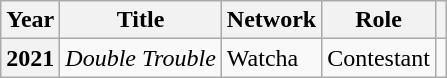<table class="wikitable sortable plainrowheaders">
<tr>
<th scope="col">Year</th>
<th scope="col">Title</th>
<th scope="col">Network</th>
<th scope="col">Role</th>
<th scope="col" class="unsortable"></th>
</tr>
<tr>
<th scope="row">2021</th>
<td><em>Double Trouble</em></td>
<td>Watcha</td>
<td>Contestant</td>
<td></td>
</tr>
</table>
